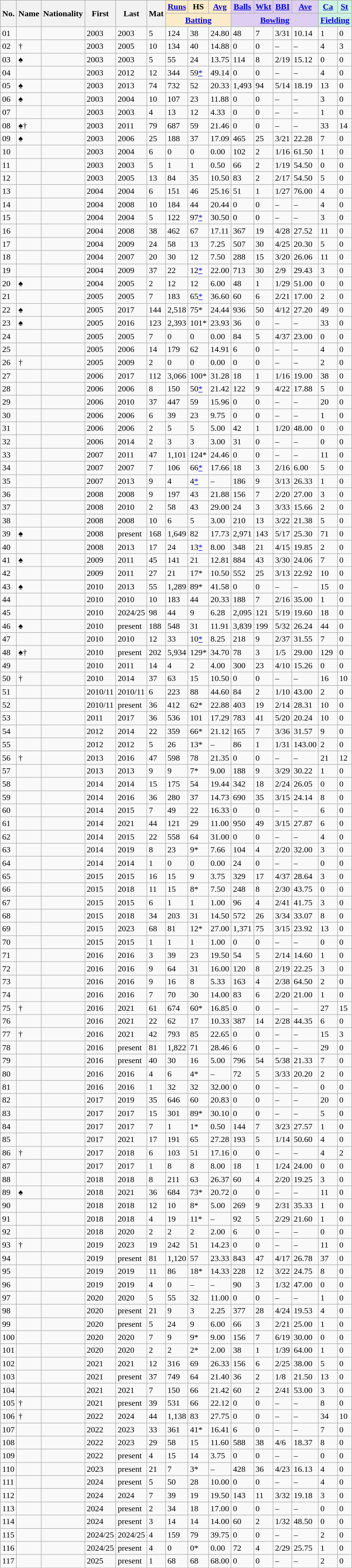<table class="wikitable sortable">
<tr align="center">
<th rowspan="2">No.</th>
<th rowspan="2">Name</th>
<th rowspan="2">Nationality</th>
<th rowspan="2">First</th>
<th rowspan="2">Last</th>
<th rowspan="2">Mat</th>
<th style="background:#faecc8"><a href='#'>Runs</a></th>
<th style="background:#faecc8">HS</th>
<th style="background:#faecc8"><a href='#'>Avg</a></th>
<th style="background:#ddcef2"><a href='#'>Balls</a></th>
<th style="background:#ddcef2"><a href='#'>Wkt</a></th>
<th style="background:#ddcef2"><a href='#'>BBI</a></th>
<th style="background:#ddcef2"><a href='#'>Ave</a></th>
<th style="background:#cef2e0"><a href='#'>Ca</a></th>
<th style="background:#cef2e0"><a href='#'>St</a></th>
</tr>
<tr class="unsortable">
<th colspan=3 style="background:#faecc8"><a href='#'>Batting</a></th>
<th colspan=4 style="background:#ddcef2"><a href='#'>Bowling</a></th>
<th colspan=2 style="background:#cef2e0"><a href='#'>Fielding</a></th>
</tr>
<tr>
<td><span>0</span>1</td>
<td></td>
<td></td>
<td>2003</td>
<td>2003</td>
<td>5</td>
<td>124</td>
<td>38</td>
<td>24.80</td>
<td>48</td>
<td>7</td>
<td>3/31</td>
<td>10.14</td>
<td>1</td>
<td>0</td>
</tr>
<tr>
<td><span>0</span>2</td>
<td> †</td>
<td></td>
<td>2003</td>
<td>2005</td>
<td>10</td>
<td>134</td>
<td>40</td>
<td>14.88</td>
<td>0</td>
<td>0</td>
<td>–</td>
<td>–</td>
<td>4</td>
<td>3</td>
</tr>
<tr>
<td><span>0</span>3</td>
<td> ♠</td>
<td></td>
<td>2003</td>
<td>2003</td>
<td>5</td>
<td>55</td>
<td>24</td>
<td>13.75</td>
<td>114</td>
<td>8</td>
<td>2/19</td>
<td>15.12</td>
<td>0</td>
<td>0</td>
</tr>
<tr>
<td><span>0</span>4</td>
<td></td>
<td></td>
<td>2003</td>
<td>2012</td>
<td>12</td>
<td>344</td>
<td>59<a href='#'>*</a></td>
<td>49.14</td>
<td>0</td>
<td>0</td>
<td>–</td>
<td>–</td>
<td>4</td>
<td>0</td>
</tr>
<tr>
<td><span>0</span>5</td>
<td> ♠</td>
<td></td>
<td>2003</td>
<td>2013</td>
<td>74</td>
<td>732</td>
<td>52</td>
<td>20.33</td>
<td>1,493</td>
<td>94</td>
<td>5/14</td>
<td>18.19</td>
<td>13</td>
<td>0</td>
</tr>
<tr>
<td><span>0</span>6</td>
<td> ♠</td>
<td></td>
<td>2003</td>
<td>2004</td>
<td>10</td>
<td>107</td>
<td>23</td>
<td>11.88</td>
<td>0</td>
<td>0</td>
<td>–</td>
<td>–</td>
<td>3</td>
<td>0</td>
</tr>
<tr>
<td><span>0</span>7</td>
<td></td>
<td></td>
<td>2003</td>
<td>2003</td>
<td>4</td>
<td>13</td>
<td>12</td>
<td>4.33</td>
<td>0</td>
<td>0</td>
<td>–</td>
<td>–</td>
<td>1</td>
<td>0</td>
</tr>
<tr>
<td><span>0</span>8</td>
<td> ♠†</td>
<td></td>
<td>2003</td>
<td>2011</td>
<td>79</td>
<td>687</td>
<td>59</td>
<td>21.46</td>
<td>0</td>
<td>0</td>
<td>–</td>
<td>–</td>
<td>33</td>
<td>14</td>
</tr>
<tr>
<td><span>0</span>9</td>
<td> ♠</td>
<td></td>
<td>2003</td>
<td>2006</td>
<td>25</td>
<td>188</td>
<td>37</td>
<td>17.09</td>
<td>465</td>
<td>25</td>
<td>3/21</td>
<td>22.28</td>
<td>7</td>
<td>0</td>
</tr>
<tr>
<td>10</td>
<td></td>
<td></td>
<td>2003</td>
<td>2004</td>
<td>6</td>
<td>0</td>
<td>0</td>
<td>0.00</td>
<td>102</td>
<td>2</td>
<td>1/16</td>
<td>61.50</td>
<td>1</td>
<td>0</td>
</tr>
<tr>
<td>11</td>
<td></td>
<td></td>
<td>2003</td>
<td>2003</td>
<td>5</td>
<td>1</td>
<td>1</td>
<td>0.50</td>
<td>66</td>
<td>2</td>
<td>1/19</td>
<td>54.50</td>
<td>0</td>
<td>0</td>
</tr>
<tr>
<td>12</td>
<td></td>
<td></td>
<td>2003</td>
<td>2005</td>
<td>13</td>
<td>84</td>
<td>35</td>
<td>10.50</td>
<td>83</td>
<td>2</td>
<td>2/17</td>
<td>54.50</td>
<td>5</td>
<td>0</td>
</tr>
<tr>
<td>13</td>
<td></td>
<td></td>
<td>2004</td>
<td>2004</td>
<td>6</td>
<td>151</td>
<td>46</td>
<td>25.16</td>
<td>51</td>
<td>1</td>
<td>1/27</td>
<td>76.00</td>
<td>4</td>
<td>0</td>
</tr>
<tr>
<td>14</td>
<td></td>
<td></td>
<td>2004</td>
<td>2008</td>
<td>10</td>
<td>184</td>
<td>44</td>
<td>20.44</td>
<td>0</td>
<td>0</td>
<td>–</td>
<td>–</td>
<td>4</td>
<td>0</td>
</tr>
<tr>
<td>15</td>
<td></td>
<td></td>
<td>2004</td>
<td>2004</td>
<td>5</td>
<td>122</td>
<td>97<a href='#'>*</a></td>
<td>30.50</td>
<td>0</td>
<td>0</td>
<td>–</td>
<td>–</td>
<td>3</td>
<td>0</td>
</tr>
<tr>
<td>16</td>
<td></td>
<td></td>
<td>2004</td>
<td>2008</td>
<td>38</td>
<td>462</td>
<td>67</td>
<td>17.11</td>
<td>367</td>
<td>19</td>
<td>4/28</td>
<td>27.52</td>
<td>11</td>
<td>0</td>
</tr>
<tr>
<td>17</td>
<td></td>
<td></td>
<td>2004</td>
<td>2009</td>
<td>24</td>
<td>58</td>
<td>13</td>
<td>7.25</td>
<td>507</td>
<td>30</td>
<td>4/25</td>
<td>20.30</td>
<td>5</td>
<td>0</td>
</tr>
<tr>
<td>18</td>
<td></td>
<td></td>
<td>2004</td>
<td>2007</td>
<td>20</td>
<td>30</td>
<td>12</td>
<td>7.50</td>
<td>288</td>
<td>15</td>
<td>3/20</td>
<td>26.06</td>
<td>11</td>
<td>0</td>
</tr>
<tr>
<td>19</td>
<td></td>
<td></td>
<td>2004</td>
<td>2009</td>
<td>37</td>
<td>22</td>
<td>12<a href='#'>*</a></td>
<td>22.00</td>
<td>713</td>
<td>30</td>
<td>2/9</td>
<td>29.43</td>
<td>3</td>
<td>0</td>
</tr>
<tr>
<td>20</td>
<td> ♠</td>
<td></td>
<td>2004</td>
<td>2005</td>
<td>2</td>
<td>12</td>
<td>12</td>
<td>6.00</td>
<td>48</td>
<td>1</td>
<td>1/29</td>
<td>51.00</td>
<td>0</td>
<td>0</td>
</tr>
<tr>
<td>21</td>
<td></td>
<td></td>
<td>2005</td>
<td>2005</td>
<td>7</td>
<td>183</td>
<td>65<a href='#'>*</a></td>
<td>36.60</td>
<td>60</td>
<td>6</td>
<td>2/21</td>
<td>17.00</td>
<td>2</td>
<td>0</td>
</tr>
<tr>
<td>22</td>
<td> ♠</td>
<td></td>
<td>2005</td>
<td>2017</td>
<td>144</td>
<td>2,518</td>
<td>75*</td>
<td>24.44</td>
<td>936</td>
<td>50</td>
<td>4/12</td>
<td>27.20</td>
<td>49</td>
<td>0</td>
</tr>
<tr>
<td>23</td>
<td> ♠</td>
<td></td>
<td>2005</td>
<td>2016</td>
<td>123</td>
<td>2,393</td>
<td>101*</td>
<td>23.93</td>
<td>36</td>
<td>0</td>
<td>–</td>
<td>–</td>
<td>33</td>
<td>0</td>
</tr>
<tr>
<td>24</td>
<td></td>
<td></td>
<td>2005</td>
<td>2005</td>
<td>7</td>
<td>0</td>
<td>0</td>
<td>0.00</td>
<td>84</td>
<td>5</td>
<td>4/37</td>
<td>23.00</td>
<td>0</td>
<td>0</td>
</tr>
<tr>
<td>25</td>
<td></td>
<td></td>
<td>2005</td>
<td>2006</td>
<td>14</td>
<td>179</td>
<td>62</td>
<td>14.91</td>
<td>6</td>
<td>0</td>
<td>–</td>
<td>–</td>
<td>4</td>
<td>0</td>
</tr>
<tr>
<td>26</td>
<td> †</td>
<td></td>
<td>2005</td>
<td>2009</td>
<td>2</td>
<td>0</td>
<td>0</td>
<td>0.00</td>
<td>0</td>
<td>0</td>
<td>–</td>
<td>–</td>
<td>2</td>
<td>0</td>
</tr>
<tr>
<td>27</td>
<td></td>
<td></td>
<td>2006</td>
<td>2017</td>
<td>112</td>
<td>3,066</td>
<td>100*</td>
<td>31.28</td>
<td>18</td>
<td>1</td>
<td>1/16</td>
<td>19.00</td>
<td>38</td>
<td>0</td>
</tr>
<tr>
<td>28</td>
<td></td>
<td></td>
<td>2006</td>
<td>2006</td>
<td>8</td>
<td>150</td>
<td>50<a href='#'>*</a></td>
<td>21.42</td>
<td>122</td>
<td>9</td>
<td>4/22</td>
<td>17.88</td>
<td>5</td>
<td>0</td>
</tr>
<tr>
<td>29</td>
<td></td>
<td></td>
<td>2006</td>
<td>2010</td>
<td>37</td>
<td>447</td>
<td>59</td>
<td>15.96</td>
<td>0</td>
<td>0</td>
<td>–</td>
<td>–</td>
<td>20</td>
<td>0</td>
</tr>
<tr>
<td>30</td>
<td></td>
<td></td>
<td>2006</td>
<td>2006</td>
<td>6</td>
<td>39</td>
<td>23</td>
<td>9.75</td>
<td>0</td>
<td>0</td>
<td>–</td>
<td>–</td>
<td>1</td>
<td>0</td>
</tr>
<tr>
<td>31</td>
<td></td>
<td></td>
<td>2006</td>
<td>2006</td>
<td>2</td>
<td>5</td>
<td>5</td>
<td>5.00</td>
<td>42</td>
<td>1</td>
<td>1/20</td>
<td>48.00</td>
<td>0</td>
<td>0</td>
</tr>
<tr>
<td>32</td>
<td></td>
<td></td>
<td>2006</td>
<td>2014</td>
<td>2</td>
<td>3</td>
<td>3</td>
<td>3.00</td>
<td>31</td>
<td>0</td>
<td>–</td>
<td>–</td>
<td>0</td>
<td>0</td>
</tr>
<tr>
<td>33</td>
<td></td>
<td></td>
<td>2007</td>
<td>2011</td>
<td>47</td>
<td>1,101</td>
<td>124*</td>
<td>24.46</td>
<td>0</td>
<td>0</td>
<td>–</td>
<td>–</td>
<td>11</td>
<td>0</td>
</tr>
<tr>
<td>34</td>
<td><strong></strong></td>
<td></td>
<td>2007</td>
<td>2007</td>
<td>7</td>
<td>106</td>
<td>66<a href='#'>*</a></td>
<td>17.66</td>
<td>18</td>
<td>3</td>
<td>2/16</td>
<td>6.00</td>
<td>5</td>
<td>0</td>
</tr>
<tr>
<td>35</td>
<td></td>
<td></td>
<td>2007</td>
<td>2013</td>
<td>9</td>
<td>4</td>
<td>4<a href='#'>*</a></td>
<td>–</td>
<td>186</td>
<td>9</td>
<td>3/13</td>
<td>26.33</td>
<td>1</td>
<td>0</td>
</tr>
<tr>
<td>36</td>
<td><strong></strong></td>
<td></td>
<td>2008</td>
<td>2008</td>
<td>9</td>
<td>197</td>
<td>43</td>
<td>21.88</td>
<td>156</td>
<td>7</td>
<td>2/20</td>
<td>27.00</td>
<td>3</td>
<td>0</td>
</tr>
<tr>
<td>37</td>
<td></td>
<td></td>
<td>2008</td>
<td>2010</td>
<td>2</td>
<td>58</td>
<td>43</td>
<td>29.00</td>
<td>24</td>
<td>3</td>
<td>3/33</td>
<td>15.66</td>
<td>2</td>
<td>0</td>
</tr>
<tr>
<td>38</td>
<td></td>
<td></td>
<td>2008</td>
<td>2008</td>
<td>10</td>
<td>6</td>
<td>5</td>
<td>3.00</td>
<td>210</td>
<td>13</td>
<td>3/22</td>
<td>21.38</td>
<td>5</td>
<td>0</td>
</tr>
<tr>
<td>39</td>
<td> ♠</td>
<td></td>
<td>2008</td>
<td>present</td>
<td>168</td>
<td>1,649</td>
<td>82</td>
<td>17.73</td>
<td>2,971</td>
<td>143</td>
<td>5/17</td>
<td>25.30</td>
<td>71</td>
<td>0</td>
</tr>
<tr>
<td>40</td>
<td></td>
<td></td>
<td>2008</td>
<td>2013</td>
<td>17</td>
<td>24</td>
<td>13<a href='#'>*</a></td>
<td>8.00</td>
<td>348</td>
<td>21</td>
<td>4/15</td>
<td>19.85</td>
<td>2</td>
<td>0</td>
</tr>
<tr>
<td>41</td>
<td> ♠</td>
<td></td>
<td>2009</td>
<td>2011</td>
<td>45</td>
<td>141</td>
<td>21</td>
<td>12.81</td>
<td>884</td>
<td>43</td>
<td>3/30</td>
<td>24.06</td>
<td>7</td>
<td>0</td>
</tr>
<tr>
<td>42</td>
<td></td>
<td></td>
<td>2009</td>
<td>2011</td>
<td>27</td>
<td>21</td>
<td>17*</td>
<td>10.50</td>
<td>552</td>
<td>25</td>
<td>3/13</td>
<td>22.92</td>
<td>10</td>
<td>0</td>
</tr>
<tr>
<td>43</td>
<td> ♠</td>
<td></td>
<td>2010</td>
<td>2013</td>
<td>55</td>
<td>1,289</td>
<td>89*</td>
<td>41.58</td>
<td>0</td>
<td>0</td>
<td>–</td>
<td>–</td>
<td>15</td>
<td>0</td>
</tr>
<tr>
<td>44</td>
<td><strong></strong></td>
<td></td>
<td>2010</td>
<td>2010</td>
<td>10</td>
<td>183</td>
<td>44</td>
<td>20.33</td>
<td>188</td>
<td>7</td>
<td>2/16</td>
<td>35.00</td>
<td>1</td>
<td>0</td>
</tr>
<tr>
<td>45</td>
<td></td>
<td></td>
<td>2010</td>
<td>2024/25</td>
<td>98</td>
<td>44</td>
<td>9</td>
<td>6.28</td>
<td>2,095</td>
<td>121</td>
<td>5/19</td>
<td>19.60</td>
<td>18</td>
<td>0</td>
</tr>
<tr>
<td>46</td>
<td> ♠</td>
<td></td>
<td>2010</td>
<td>present</td>
<td>188</td>
<td>548</td>
<td>31</td>
<td>11.91</td>
<td>3,839</td>
<td>199</td>
<td>5/32</td>
<td>26.24</td>
<td>44</td>
<td>0</td>
</tr>
<tr>
<td>47</td>
<td></td>
<td></td>
<td>2010</td>
<td>2010</td>
<td>12</td>
<td>33</td>
<td>10<a href='#'>*</a></td>
<td>8.25</td>
<td>218</td>
<td>9</td>
<td>2/37</td>
<td>31.55</td>
<td>7</td>
<td>0</td>
</tr>
<tr>
<td>48</td>
<td> ♠†</td>
<td></td>
<td>2010</td>
<td>present</td>
<td>202</td>
<td>5,934</td>
<td>129*</td>
<td>34.70</td>
<td>78</td>
<td>3</td>
<td>1/5</td>
<td>29.00</td>
<td>129</td>
<td>0</td>
</tr>
<tr>
<td>49</td>
<td></td>
<td></td>
<td>2010</td>
<td>2011</td>
<td>14</td>
<td>4</td>
<td>2</td>
<td>4.00</td>
<td>300</td>
<td>23</td>
<td>4/10</td>
<td>15.26</td>
<td>0</td>
<td>0</td>
</tr>
<tr>
<td>50</td>
<td> †</td>
<td></td>
<td>2010</td>
<td>2014</td>
<td>37</td>
<td>63</td>
<td>15</td>
<td>10.50</td>
<td>0</td>
<td>0</td>
<td>–</td>
<td>–</td>
<td>16</td>
<td>10</td>
</tr>
<tr>
<td>51</td>
<td></td>
<td></td>
<td>2010/11</td>
<td>2010/11</td>
<td>6</td>
<td>223</td>
<td>88</td>
<td>44.60</td>
<td>84</td>
<td>2</td>
<td>1/10</td>
<td>43.00</td>
<td>2</td>
<td>0</td>
</tr>
<tr>
<td>52</td>
<td></td>
<td></td>
<td>2010/11</td>
<td>present</td>
<td>36</td>
<td>412</td>
<td>62*</td>
<td>22.88</td>
<td>403</td>
<td>19</td>
<td>2/14</td>
<td>28.31</td>
<td>10</td>
<td>0</td>
</tr>
<tr>
<td>53</td>
<td></td>
<td></td>
<td>2011</td>
<td>2017</td>
<td>36</td>
<td>536</td>
<td>101</td>
<td>17.29</td>
<td>783</td>
<td>41</td>
<td>5/20</td>
<td>20.24</td>
<td>10</td>
<td>0</td>
</tr>
<tr>
<td>54</td>
<td></td>
<td></td>
<td>2012</td>
<td>2014</td>
<td>22</td>
<td>359</td>
<td>66*</td>
<td>21.12</td>
<td>165</td>
<td>7</td>
<td>3/36</td>
<td>31.57</td>
<td>9</td>
<td>0</td>
</tr>
<tr>
<td>55</td>
<td></td>
<td></td>
<td>2012</td>
<td>2012</td>
<td>5</td>
<td>26</td>
<td>13*</td>
<td>–</td>
<td>86</td>
<td>1</td>
<td>1/31</td>
<td>143.00</td>
<td>2</td>
<td>0</td>
</tr>
<tr>
<td>56</td>
<td> †</td>
<td></td>
<td>2013</td>
<td>2016</td>
<td>47</td>
<td>598</td>
<td>78</td>
<td>21.35</td>
<td>0</td>
<td>0</td>
<td>–</td>
<td>–</td>
<td>21</td>
<td>12</td>
</tr>
<tr>
<td>57</td>
<td></td>
<td></td>
<td>2013</td>
<td>2013</td>
<td>9</td>
<td>9</td>
<td>7*</td>
<td>9.00</td>
<td>188</td>
<td>9</td>
<td>3/29</td>
<td>30.22</td>
<td>1</td>
<td>0</td>
</tr>
<tr>
<td>58</td>
<td></td>
<td></td>
<td>2014</td>
<td>2014</td>
<td>15</td>
<td>175</td>
<td>54</td>
<td>19.44</td>
<td>342</td>
<td>18</td>
<td>2/24</td>
<td>26.05</td>
<td>0</td>
<td>0</td>
</tr>
<tr>
<td>59</td>
<td></td>
<td></td>
<td>2014</td>
<td>2016</td>
<td>36</td>
<td>280</td>
<td>37</td>
<td>14.73</td>
<td>690</td>
<td>35</td>
<td>3/15</td>
<td>24.14</td>
<td>8</td>
<td>0</td>
</tr>
<tr>
<td>60</td>
<td></td>
<td></td>
<td>2014</td>
<td>2015</td>
<td>7</td>
<td>49</td>
<td>22</td>
<td>16.33</td>
<td>0</td>
<td>0</td>
<td>–</td>
<td>–</td>
<td>6</td>
<td>0</td>
</tr>
<tr>
<td>61</td>
<td></td>
<td></td>
<td>2014</td>
<td>2021</td>
<td>44</td>
<td>121</td>
<td>29</td>
<td>11.00</td>
<td>950</td>
<td>49</td>
<td>3/15</td>
<td>27.87</td>
<td>6</td>
<td>0</td>
</tr>
<tr>
<td>62</td>
<td><strong></strong></td>
<td></td>
<td>2014</td>
<td>2015</td>
<td>22</td>
<td>558</td>
<td>64</td>
<td>31.00</td>
<td>0</td>
<td>0</td>
<td>–</td>
<td>–</td>
<td>4</td>
<td>0</td>
</tr>
<tr>
<td>63</td>
<td></td>
<td></td>
<td>2014</td>
<td>2019</td>
<td>8</td>
<td>23</td>
<td>9*</td>
<td>7.66</td>
<td>104</td>
<td>4</td>
<td>2/20</td>
<td>32.00</td>
<td>3</td>
<td>0</td>
</tr>
<tr>
<td>64</td>
<td></td>
<td></td>
<td>2014</td>
<td>2014</td>
<td>1</td>
<td>0</td>
<td>0</td>
<td>0.00</td>
<td>24</td>
<td>0</td>
<td>–</td>
<td>–</td>
<td>0</td>
<td>0</td>
</tr>
<tr>
<td>65</td>
<td></td>
<td></td>
<td>2015</td>
<td>2015</td>
<td>16</td>
<td>15</td>
<td>9</td>
<td>3.75</td>
<td>329</td>
<td>17</td>
<td>4/37</td>
<td>28.64</td>
<td>3</td>
<td>0</td>
</tr>
<tr>
<td>66</td>
<td></td>
<td></td>
<td>2015</td>
<td>2018</td>
<td>11</td>
<td>15</td>
<td>8*</td>
<td>7.50</td>
<td>248</td>
<td>8</td>
<td>2/30</td>
<td>43.75</td>
<td>0</td>
<td>0</td>
</tr>
<tr>
<td>67</td>
<td></td>
<td></td>
<td>2015</td>
<td>2015</td>
<td>6</td>
<td>1</td>
<td>1</td>
<td>1.00</td>
<td>96</td>
<td>4</td>
<td>2/41</td>
<td>41.75</td>
<td>3</td>
<td>0</td>
</tr>
<tr>
<td>68</td>
<td></td>
<td></td>
<td>2015</td>
<td>2018</td>
<td>34</td>
<td>203</td>
<td>31</td>
<td>14.50</td>
<td>572</td>
<td>26</td>
<td>3/34</td>
<td>33.07</td>
<td>8</td>
<td>0</td>
</tr>
<tr>
<td>69</td>
<td></td>
<td></td>
<td>2015</td>
<td>2023</td>
<td>68</td>
<td>81</td>
<td>12*</td>
<td>27.00</td>
<td>1,371</td>
<td>75</td>
<td>3/15</td>
<td>23.92</td>
<td>13</td>
<td>0</td>
</tr>
<tr>
<td>70</td>
<td></td>
<td></td>
<td>2015</td>
<td>2015</td>
<td>1</td>
<td>1</td>
<td>1</td>
<td>1.00</td>
<td>0</td>
<td>0</td>
<td>–</td>
<td>–</td>
<td>0</td>
<td>0</td>
</tr>
<tr>
<td>71</td>
<td></td>
<td></td>
<td>2016</td>
<td>2016</td>
<td>3</td>
<td>39</td>
<td>23</td>
<td>19.50</td>
<td>54</td>
<td>5</td>
<td>2/14</td>
<td>14.60</td>
<td>1</td>
<td>0</td>
</tr>
<tr>
<td>72</td>
<td></td>
<td></td>
<td>2016</td>
<td>2016</td>
<td>9</td>
<td>64</td>
<td>31</td>
<td>16.00</td>
<td>120</td>
<td>8</td>
<td>2/19</td>
<td>22.25</td>
<td>3</td>
<td>0</td>
</tr>
<tr>
<td>73</td>
<td></td>
<td></td>
<td>2016</td>
<td>2016</td>
<td>9</td>
<td>16</td>
<td>8</td>
<td>5.33</td>
<td>163</td>
<td>4</td>
<td>2/38</td>
<td>64.50</td>
<td>2</td>
<td>0</td>
</tr>
<tr>
<td>74</td>
<td><strong></strong></td>
<td></td>
<td>2016</td>
<td>2016</td>
<td>7</td>
<td>70</td>
<td>30</td>
<td>14.00</td>
<td>83</td>
<td>6</td>
<td>2/20</td>
<td>21.00</td>
<td>1</td>
<td>0</td>
</tr>
<tr>
<td>75</td>
<td> †</td>
<td></td>
<td>2016</td>
<td>2021</td>
<td>61</td>
<td>674</td>
<td>60*</td>
<td>16.85</td>
<td>0</td>
<td>0</td>
<td>–</td>
<td>–</td>
<td>27</td>
<td>15</td>
</tr>
<tr>
<td>76</td>
<td></td>
<td></td>
<td>2016</td>
<td>2021</td>
<td>22</td>
<td>62</td>
<td>17</td>
<td>10.33</td>
<td>387</td>
<td>14</td>
<td>2/28</td>
<td>44.35</td>
<td>6</td>
<td>0</td>
</tr>
<tr>
<td>77</td>
<td> †</td>
<td></td>
<td>2016</td>
<td>2021</td>
<td>42</td>
<td>793</td>
<td>85</td>
<td>22.65</td>
<td>0</td>
<td>0</td>
<td>–</td>
<td>–</td>
<td>15</td>
<td>3</td>
</tr>
<tr>
<td>78</td>
<td></td>
<td></td>
<td>2016</td>
<td>present</td>
<td>81</td>
<td>1,822</td>
<td>71</td>
<td>28.46</td>
<td>6</td>
<td>0</td>
<td>–</td>
<td>–</td>
<td>29</td>
<td>0</td>
</tr>
<tr>
<td>79</td>
<td></td>
<td></td>
<td>2016</td>
<td>present</td>
<td>40</td>
<td>30</td>
<td>16</td>
<td>5.00</td>
<td>796</td>
<td>54</td>
<td>5/38</td>
<td>21.33</td>
<td>7</td>
<td>0</td>
</tr>
<tr>
<td>80</td>
<td><strong></strong></td>
<td></td>
<td>2016</td>
<td>2016</td>
<td>4</td>
<td>6</td>
<td>4*</td>
<td>–</td>
<td>72</td>
<td>5</td>
<td>3/33</td>
<td>20.20</td>
<td>2</td>
<td>0</td>
</tr>
<tr>
<td>81</td>
<td><strong></strong></td>
<td></td>
<td>2016</td>
<td>2016</td>
<td>1</td>
<td>32</td>
<td>32</td>
<td>32.00</td>
<td>0</td>
<td>0</td>
<td>–</td>
<td>–</td>
<td>0</td>
<td>0</td>
</tr>
<tr>
<td>82</td>
<td></td>
<td></td>
<td>2017</td>
<td>2019</td>
<td>35</td>
<td>646</td>
<td>60</td>
<td>20.83</td>
<td>0</td>
<td>0</td>
<td>–</td>
<td>–</td>
<td>20</td>
<td>0</td>
</tr>
<tr>
<td>83</td>
<td></td>
<td></td>
<td>2017</td>
<td>2017</td>
<td>15</td>
<td>301</td>
<td>89*</td>
<td>30.10</td>
<td>0</td>
<td>0</td>
<td>–</td>
<td>–</td>
<td>5</td>
<td>0</td>
</tr>
<tr>
<td>84</td>
<td></td>
<td></td>
<td>2017</td>
<td>2017</td>
<td>7</td>
<td>1</td>
<td>1*</td>
<td>0.50</td>
<td>144</td>
<td>7</td>
<td>3/23</td>
<td>27.57</td>
<td>1</td>
<td>0</td>
</tr>
<tr>
<td>85</td>
<td></td>
<td></td>
<td>2017</td>
<td>2021</td>
<td>17</td>
<td>191</td>
<td>65</td>
<td>27.28</td>
<td>193</td>
<td>5</td>
<td>1/14</td>
<td>50.60</td>
<td>4</td>
<td>0</td>
</tr>
<tr>
<td>86</td>
<td> †</td>
<td></td>
<td>2017</td>
<td>2018</td>
<td>6</td>
<td>103</td>
<td>51</td>
<td>17.16</td>
<td>0</td>
<td>0</td>
<td>–</td>
<td>–</td>
<td>4</td>
<td>2</td>
</tr>
<tr>
<td>87</td>
<td><strong></strong></td>
<td></td>
<td>2017</td>
<td>2017</td>
<td>1</td>
<td>8</td>
<td>8</td>
<td>8.00</td>
<td>18</td>
<td>1</td>
<td>1/24</td>
<td>24.00</td>
<td>0</td>
<td>0</td>
</tr>
<tr>
<td>88</td>
<td><strong></strong></td>
<td></td>
<td>2018</td>
<td>2018</td>
<td>8</td>
<td>211</td>
<td>63</td>
<td>26.37</td>
<td>60</td>
<td>4</td>
<td>2/20</td>
<td>19.25</td>
<td>3</td>
<td>0</td>
</tr>
<tr>
<td>89</td>
<td> ♠</td>
<td></td>
<td>2018</td>
<td>2021</td>
<td>36</td>
<td>684</td>
<td>73*</td>
<td>20.72</td>
<td>0</td>
<td>0</td>
<td>–</td>
<td>–</td>
<td>11</td>
<td>0</td>
</tr>
<tr>
<td>90</td>
<td><strong></strong></td>
<td></td>
<td>2018</td>
<td>2018</td>
<td>12</td>
<td>10</td>
<td>8*</td>
<td>5.00</td>
<td>269</td>
<td>9</td>
<td>2/31</td>
<td>35.33</td>
<td>1</td>
<td>0</td>
</tr>
<tr>
<td>91</td>
<td></td>
<td></td>
<td>2018</td>
<td>2018</td>
<td>4</td>
<td>19</td>
<td>11*</td>
<td>–</td>
<td>92</td>
<td>5</td>
<td>2/29</td>
<td>21.60</td>
<td>1</td>
<td>0</td>
</tr>
<tr>
<td>92</td>
<td></td>
<td></td>
<td>2018</td>
<td>2020</td>
<td>2</td>
<td>2</td>
<td>2</td>
<td>2.00</td>
<td>6</td>
<td>0</td>
<td>–</td>
<td>–</td>
<td>0</td>
<td>0</td>
</tr>
<tr>
<td>93</td>
<td> †</td>
<td></td>
<td>2019</td>
<td>2023</td>
<td>19</td>
<td>242</td>
<td>51</td>
<td>14.23</td>
<td>0</td>
<td>0</td>
<td>–</td>
<td>–</td>
<td>11</td>
<td>0</td>
</tr>
<tr>
<td>94</td>
<td></td>
<td></td>
<td>2019</td>
<td>present</td>
<td>81</td>
<td>1,120</td>
<td>57</td>
<td>23.33</td>
<td>843</td>
<td>47</td>
<td>4/17</td>
<td>26.78</td>
<td>37</td>
<td>0</td>
</tr>
<tr>
<td>95</td>
<td><strong></strong></td>
<td></td>
<td>2019</td>
<td>2019</td>
<td>11</td>
<td>86</td>
<td>18*</td>
<td>14.33</td>
<td>228</td>
<td>12</td>
<td>3/22</td>
<td>24.75</td>
<td>8</td>
<td>0</td>
</tr>
<tr>
<td>96</td>
<td><strong></strong></td>
<td></td>
<td>2019</td>
<td>2019</td>
<td>4</td>
<td>0</td>
<td>–</td>
<td>–</td>
<td>90</td>
<td>3</td>
<td>1/32</td>
<td>47.00</td>
<td>0</td>
<td>0</td>
</tr>
<tr>
<td>97</td>
<td><strong></strong></td>
<td></td>
<td>2020</td>
<td>2020</td>
<td>5</td>
<td>55</td>
<td>32</td>
<td>11.00</td>
<td>0</td>
<td>0</td>
<td>–</td>
<td>–</td>
<td>1</td>
<td>0</td>
</tr>
<tr>
<td>98</td>
<td></td>
<td></td>
<td>2020</td>
<td>present</td>
<td>21</td>
<td>9</td>
<td>3</td>
<td>2.25</td>
<td>377</td>
<td>28</td>
<td>4/24</td>
<td>19.53</td>
<td>4</td>
<td>0</td>
</tr>
<tr>
<td>99</td>
<td></td>
<td></td>
<td>2020</td>
<td>present</td>
<td>5</td>
<td>24</td>
<td>9</td>
<td>6.00</td>
<td>66</td>
<td>3</td>
<td>2/21</td>
<td>25.00</td>
<td>1</td>
<td>0</td>
</tr>
<tr>
<td>100</td>
<td><strong></strong></td>
<td></td>
<td>2020</td>
<td>2020</td>
<td>7</td>
<td>9</td>
<td>9*</td>
<td>9.00</td>
<td>156</td>
<td>7</td>
<td>6/19</td>
<td>30.00</td>
<td>0</td>
<td>0</td>
</tr>
<tr>
<td>101</td>
<td><strong></strong></td>
<td></td>
<td>2020</td>
<td>2020</td>
<td>2</td>
<td>2</td>
<td>2*</td>
<td>2.00</td>
<td>38</td>
<td>1</td>
<td>1/39</td>
<td>64.00</td>
<td>1</td>
<td>0</td>
</tr>
<tr>
<td>102</td>
<td><strong></strong></td>
<td></td>
<td>2021</td>
<td>2021</td>
<td>12</td>
<td>316</td>
<td>69</td>
<td>26.33</td>
<td>156</td>
<td>6</td>
<td>2/25</td>
<td>38.00</td>
<td>5</td>
<td>0</td>
</tr>
<tr>
<td>103</td>
<td></td>
<td></td>
<td>2021</td>
<td>present</td>
<td>37</td>
<td>749</td>
<td>64</td>
<td>21.40</td>
<td>36</td>
<td>2</td>
<td>1/8</td>
<td>21.50</td>
<td>13</td>
<td>0</td>
</tr>
<tr>
<td>104</td>
<td></td>
<td></td>
<td>2021</td>
<td>2021</td>
<td>7</td>
<td>150</td>
<td>66</td>
<td>21.42</td>
<td>60</td>
<td>2</td>
<td>2/41</td>
<td>53.00</td>
<td>3</td>
<td>0</td>
</tr>
<tr>
<td>105</td>
<td> †</td>
<td></td>
<td>2021</td>
<td>present</td>
<td>39</td>
<td>531</td>
<td>66</td>
<td>22.12</td>
<td>0</td>
<td>0</td>
<td>–</td>
<td>–</td>
<td>8</td>
<td>0</td>
</tr>
<tr>
<td>106</td>
<td><strong></strong> †</td>
<td></td>
<td>2022</td>
<td>2024</td>
<td>44</td>
<td>1,138</td>
<td>83</td>
<td>27.75</td>
<td>0</td>
<td>0</td>
<td>–</td>
<td>–</td>
<td>34</td>
<td>10</td>
</tr>
<tr>
<td>107</td>
<td></td>
<td></td>
<td>2022</td>
<td>2023</td>
<td>33</td>
<td>361</td>
<td>41*</td>
<td>16.41</td>
<td>6</td>
<td>0</td>
<td>–</td>
<td>–</td>
<td>7</td>
<td>0</td>
</tr>
<tr>
<td>108</td>
<td><strong></strong></td>
<td></td>
<td>2022</td>
<td>2023</td>
<td>29</td>
<td>58</td>
<td>15</td>
<td>11.60</td>
<td>588</td>
<td>38</td>
<td>4/6</td>
<td>18.37</td>
<td>8</td>
<td>0</td>
</tr>
<tr>
<td>109</td>
<td></td>
<td></td>
<td>2022</td>
<td>present</td>
<td>4</td>
<td>15</td>
<td>14</td>
<td>3.75</td>
<td>0</td>
<td>0</td>
<td>–</td>
<td>–</td>
<td>0</td>
<td>0</td>
</tr>
<tr>
<td>110</td>
<td></td>
<td></td>
<td>2023</td>
<td>present</td>
<td>21</td>
<td>7</td>
<td>3*</td>
<td>–</td>
<td>428</td>
<td>36</td>
<td>4/23</td>
<td>16.13</td>
<td>4</td>
<td>0</td>
</tr>
<tr>
<td>111</td>
<td></td>
<td></td>
<td>2024</td>
<td>present</td>
<td>5</td>
<td>50</td>
<td>28</td>
<td>10.00</td>
<td>0</td>
<td>0</td>
<td>–</td>
<td>–</td>
<td>4</td>
<td>0</td>
</tr>
<tr>
<td>112</td>
<td></td>
<td></td>
<td>2024</td>
<td>2024</td>
<td>7</td>
<td>39</td>
<td>19</td>
<td>19.50</td>
<td>143</td>
<td>11</td>
<td>3/32</td>
<td>19.18</td>
<td>3</td>
<td>0</td>
</tr>
<tr>
<td>113</td>
<td></td>
<td></td>
<td>2024</td>
<td>present</td>
<td>2</td>
<td>34</td>
<td>18</td>
<td>17.00</td>
<td>0</td>
<td>0</td>
<td>–</td>
<td>–</td>
<td>0</td>
<td>0</td>
</tr>
<tr>
<td>114</td>
<td></td>
<td></td>
<td>2024</td>
<td>present</td>
<td>3</td>
<td>14</td>
<td>14</td>
<td>14.00</td>
<td>60</td>
<td>2</td>
<td>1/32</td>
<td>48.50</td>
<td>0</td>
<td>0</td>
</tr>
<tr>
<td>115</td>
<td><strong></strong></td>
<td></td>
<td>2024/25</td>
<td>2024/25</td>
<td>4</td>
<td>159</td>
<td>79</td>
<td>39.75</td>
<td>0</td>
<td>0</td>
<td>–</td>
<td>–</td>
<td>2</td>
<td>0</td>
</tr>
<tr>
<td>116</td>
<td></td>
<td></td>
<td>2024/25</td>
<td>present</td>
<td>4</td>
<td>0</td>
<td>0*</td>
<td>0.00</td>
<td>72</td>
<td>4</td>
<td>2/29</td>
<td>25.75</td>
<td>1</td>
<td>0</td>
</tr>
<tr>
<td>117</td>
<td><strong></strong></td>
<td></td>
<td>2025</td>
<td>present</td>
<td>1</td>
<td>68</td>
<td>68</td>
<td>68.00</td>
<td>0</td>
<td>0</td>
<td>–</td>
<td>–</td>
<td>2</td>
<td>0</td>
</tr>
</table>
